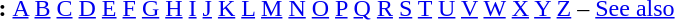<table id="toc" border="0">
<tr>
<th>:</th>
<td><a href='#'>A</a> <a href='#'>B</a> <a href='#'>C</a> <a href='#'>D</a> <a href='#'>E</a> <a href='#'>F</a> <a href='#'>G</a> <a href='#'>H</a> <a href='#'>I</a> <a href='#'>J</a> <a href='#'>K</a> <a href='#'>L</a> <a href='#'>M</a> <a href='#'>N</a> <a href='#'>O</a> <a href='#'>P</a> <a href='#'>Q</a> <a href='#'>R</a> <a href='#'>S</a> <a href='#'>T</a> <a href='#'>U</a> <a href='#'>V</a> <a href='#'>W</a> <a href='#'>X</a> <a href='#'>Y</a>  <a href='#'>Z</a> – <a href='#'>See also</a></td>
</tr>
</table>
